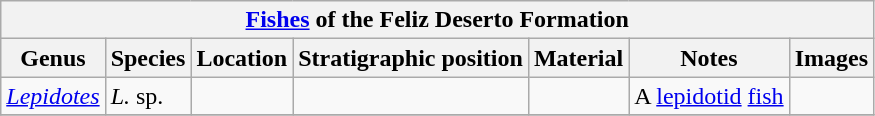<table class="wikitable" align="center">
<tr>
<th colspan="7" align="center"><a href='#'>Fishes</a> of the Feliz Deserto Formation</th>
</tr>
<tr>
<th>Genus</th>
<th>Species</th>
<th>Location</th>
<th>Stratigraphic position</th>
<th>Material</th>
<th>Notes</th>
<th>Images</th>
</tr>
<tr>
<td><em><a href='#'>Lepidotes</a></em></td>
<td><em>L.</em> sp.</td>
<td></td>
<td></td>
<td></td>
<td>A <a href='#'>lepidotid</a> <a href='#'>fish</a></td>
<td></td>
</tr>
<tr>
</tr>
</table>
